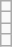<table class="wikitable">
<tr>
<td></td>
</tr>
<tr>
<td></td>
</tr>
<tr>
<td></td>
</tr>
<tr>
<td></td>
</tr>
</table>
